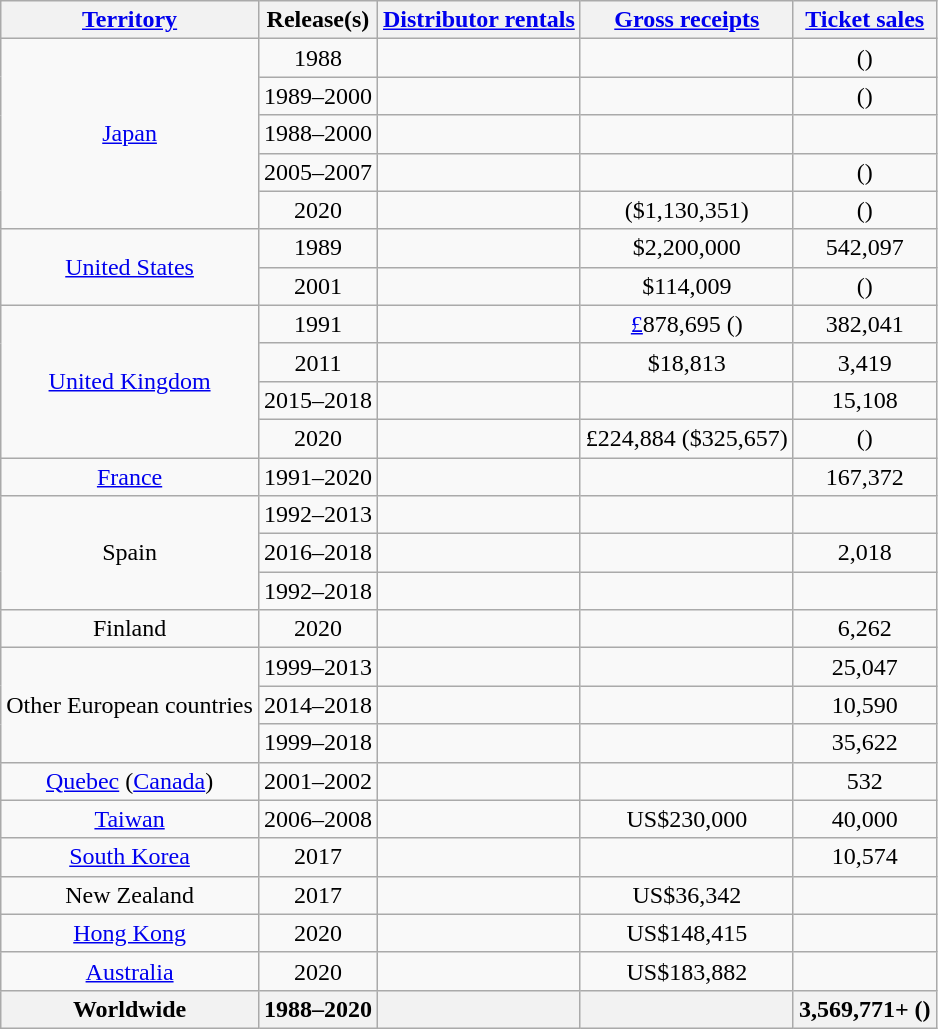<table class="wikitable sortable"  style="text-align:center;">
<tr>
<th><a href='#'>Territory</a></th>
<th>Release(s)</th>
<th><a href='#'>Distributor rentals</a></th>
<th><a href='#'>Gross receipts</a></th>
<th><a href='#'>Ticket sales</a></th>
</tr>
<tr>
<td rowspan="5"><a href='#'>Japan</a></td>
<td>1988</td>
<td></td>
<td></td>
<td> ()</td>
</tr>
<tr>
<td>1989–2000</td>
<td></td>
<td></td>
<td> ()</td>
</tr>
<tr>
<td>1988–2000</td>
<td></td>
<td></td>
<td></td>
</tr>
<tr>
<td>2005–2007</td>
<td></td>
<td></td>
<td> ()</td>
</tr>
<tr>
<td>2020</td>
<td></td>
<td> ($1,130,351)</td>
<td> ()</td>
</tr>
<tr>
<td rowspan="2"><a href='#'>United States</a></td>
<td>1989</td>
<td></td>
<td>$2,200,000</td>
<td>542,097</td>
</tr>
<tr>
<td>2001</td>
<td></td>
<td>$114,009</td>
<td> ()</td>
</tr>
<tr>
<td rowspan="4"><a href='#'>United Kingdom</a></td>
<td>1991</td>
<td></td>
<td><a href='#'>£</a>878,695 ()</td>
<td>382,041</td>
</tr>
<tr>
<td>2011</td>
<td></td>
<td>$18,813</td>
<td>3,419</td>
</tr>
<tr>
<td>2015–2018</td>
<td></td>
<td></td>
<td>15,108</td>
</tr>
<tr>
<td>2020</td>
<td></td>
<td>£224,884 ($325,657)</td>
<td> ()</td>
</tr>
<tr>
<td><a href='#'>France</a></td>
<td>1991–2020</td>
<td></td>
<td></td>
<td>167,372</td>
</tr>
<tr>
<td rowspan="3">Spain</td>
<td>1992–2013</td>
<td></td>
<td></td>
<td></td>
</tr>
<tr>
<td>2016–2018</td>
<td></td>
<td></td>
<td>2,018</td>
</tr>
<tr>
<td>1992–2018</td>
<td></td>
<td></td>
<td></td>
</tr>
<tr>
<td>Finland</td>
<td>2020</td>
<td></td>
<td></td>
<td>6,262</td>
</tr>
<tr>
<td rowspan="3">Other European countries</td>
<td>1999–2013</td>
<td></td>
<td></td>
<td>25,047</td>
</tr>
<tr>
<td>2014–2018</td>
<td></td>
<td></td>
<td>10,590</td>
</tr>
<tr>
<td>1999–2018</td>
<td></td>
<td></td>
<td>35,622</td>
</tr>
<tr>
<td><a href='#'>Quebec</a> (<a href='#'>Canada</a>)</td>
<td>2001–2002</td>
<td></td>
<td></td>
<td>532</td>
</tr>
<tr>
<td><a href='#'>Taiwan</a></td>
<td>2006–2008</td>
<td></td>
<td>US$230,000</td>
<td>40,000</td>
</tr>
<tr>
<td><a href='#'>South Korea</a></td>
<td>2017</td>
<td></td>
<td></td>
<td>10,574</td>
</tr>
<tr>
<td>New Zealand</td>
<td>2017</td>
<td></td>
<td>US$36,342</td>
<td></td>
</tr>
<tr>
<td><a href='#'>Hong Kong</a></td>
<td>2020</td>
<td></td>
<td>US$148,415</td>
<td></td>
</tr>
<tr>
<td><a href='#'>Australia</a></td>
<td>2020</td>
<td></td>
<td>US$183,882</td>
<td></td>
</tr>
<tr>
<th>Worldwide</th>
<th>1988–2020</th>
<th></th>
<th></th>
<th>3,569,771+ ()</th>
</tr>
</table>
